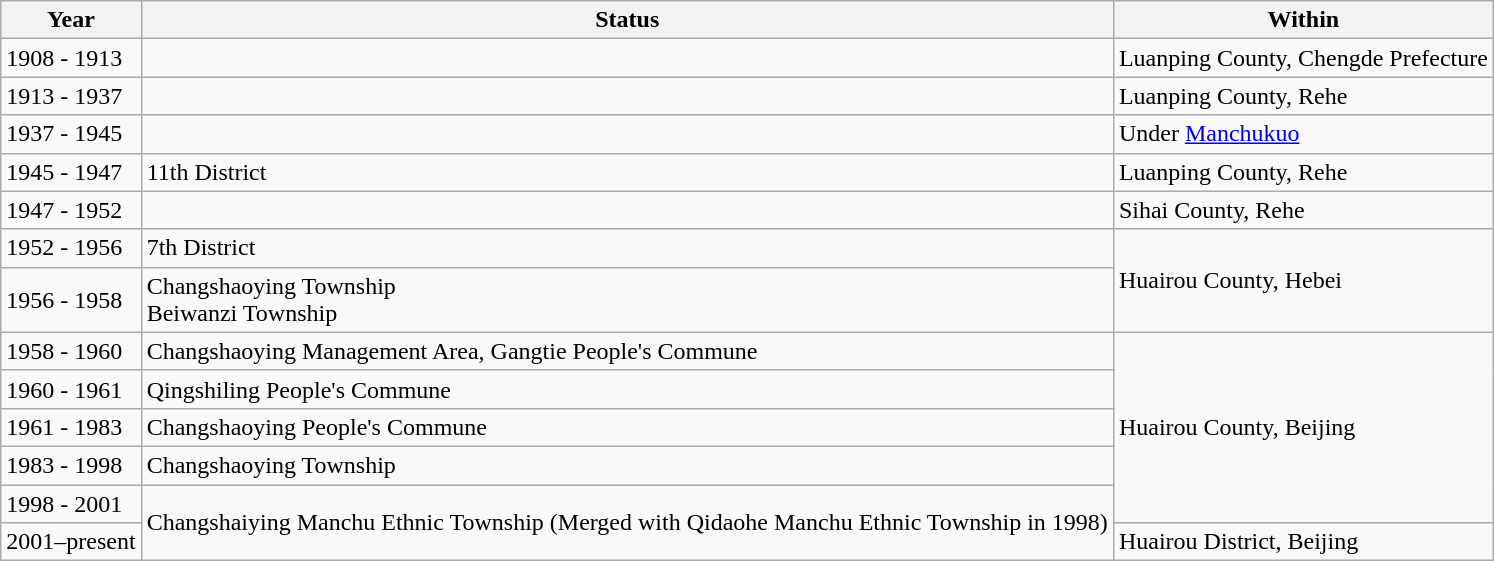<table class="wikitable">
<tr>
<th>Year</th>
<th>Status</th>
<th>Within</th>
</tr>
<tr>
<td>1908 - 1913</td>
<td></td>
<td>Luanping County, Chengde Prefecture</td>
</tr>
<tr>
<td>1913 - 1937</td>
<td></td>
<td>Luanping County, Rehe</td>
</tr>
<tr>
<td>1937 - 1945</td>
<td></td>
<td>Under <a href='#'>Manchukuo</a></td>
</tr>
<tr>
<td>1945 - 1947</td>
<td>11th District</td>
<td>Luanping County, Rehe</td>
</tr>
<tr>
<td>1947 - 1952</td>
<td></td>
<td>Sihai County, Rehe</td>
</tr>
<tr>
<td>1952 - 1956</td>
<td>7th District</td>
<td rowspan="2">Huairou County, Hebei</td>
</tr>
<tr>
<td>1956 - 1958</td>
<td>Changshaoying Township<br>Beiwanzi Township</td>
</tr>
<tr>
<td>1958 - 1960</td>
<td>Changshaoying Management Area, Gangtie People's Commune</td>
<td rowspan="5">Huairou County, Beijing</td>
</tr>
<tr>
<td>1960 - 1961</td>
<td>Qingshiling People's Commune</td>
</tr>
<tr>
<td>1961 - 1983</td>
<td>Changshaoying People's Commune</td>
</tr>
<tr>
<td>1983 - 1998</td>
<td>Changshaoying Township</td>
</tr>
<tr>
<td>1998 - 2001</td>
<td rowspan="2">Changshaiying Manchu Ethnic Township (Merged with Qidaohe Manchu Ethnic Township in 1998)</td>
</tr>
<tr>
<td>2001–present</td>
<td>Huairou District, Beijing</td>
</tr>
</table>
